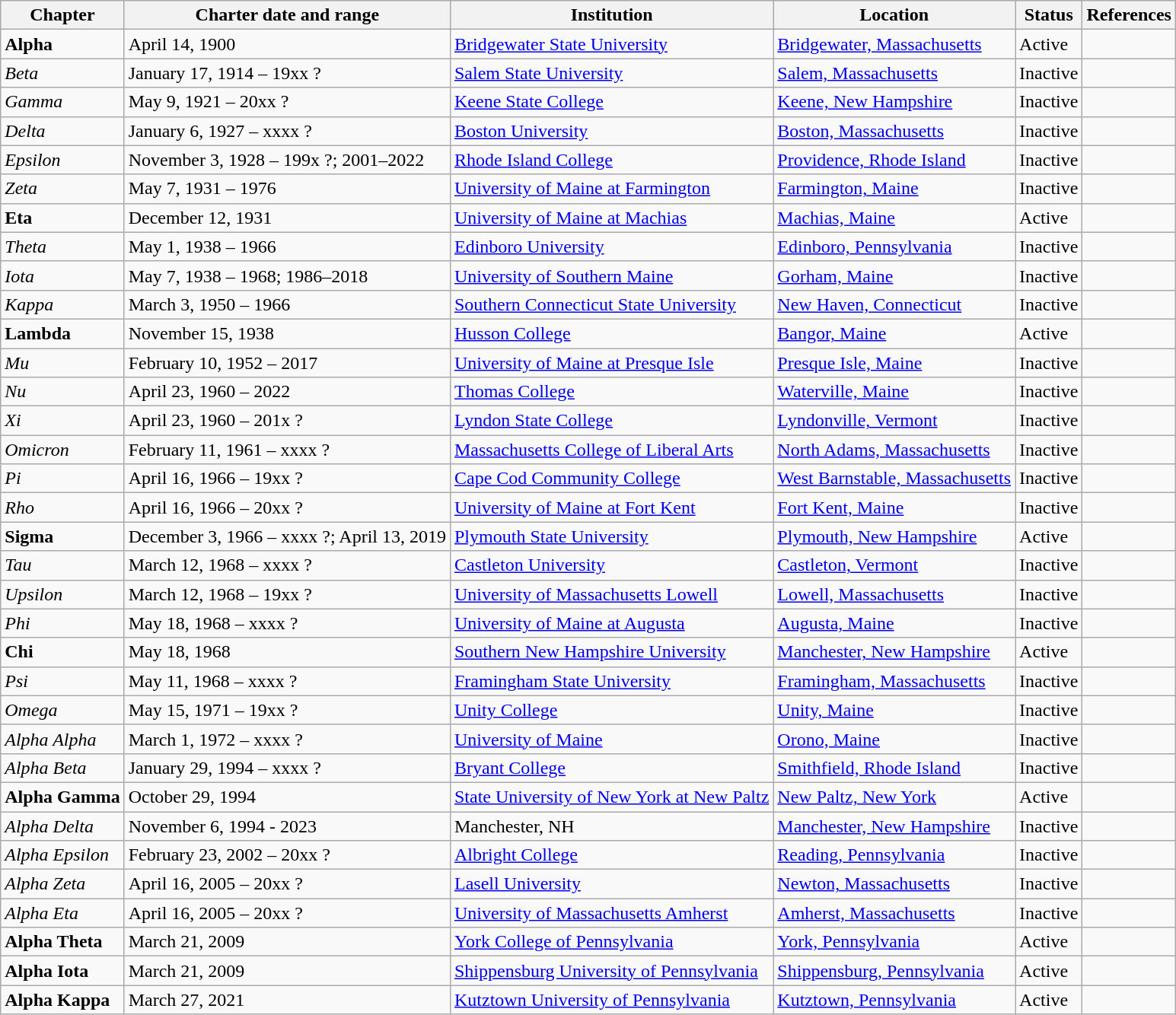<table class="wikitable">
<tr>
<th>Chapter</th>
<th>Charter date and range</th>
<th>Institution</th>
<th>Location</th>
<th>Status</th>
<th>References</th>
</tr>
<tr>
<td><strong>Alpha</strong></td>
<td>April 14, 1900</td>
<td><a href='#'>Bridgewater State University</a></td>
<td><a href='#'>Bridgewater, Massachusetts</a></td>
<td>Active</td>
<td></td>
</tr>
<tr>
<td><em>Beta</em></td>
<td>January 17, 1914 – 19xx ?</td>
<td><a href='#'>Salem State University</a></td>
<td><a href='#'>Salem, Massachusetts</a></td>
<td>Inactive</td>
<td></td>
</tr>
<tr>
<td><em>Gamma</em></td>
<td>May 9, 1921 – 20xx ?</td>
<td><a href='#'>Keene State College</a></td>
<td><a href='#'>Keene, New Hampshire</a></td>
<td>Inactive</td>
<td></td>
</tr>
<tr>
<td><em>Delta</em></td>
<td>January 6, 1927 – xxxx ?</td>
<td><a href='#'>Boston University</a></td>
<td><a href='#'>Boston, Massachusetts</a></td>
<td>Inactive</td>
<td></td>
</tr>
<tr>
<td><em>Epsilon</em></td>
<td>November 3, 1928 – 199x ?; 2001–2022</td>
<td><a href='#'>Rhode Island College</a></td>
<td><a href='#'>Providence, Rhode Island</a></td>
<td>Inactive</td>
<td></td>
</tr>
<tr>
<td><em>Zeta</em></td>
<td>May 7, 1931 – 1976</td>
<td><a href='#'>University of Maine at Farmington</a></td>
<td><a href='#'>Farmington, Maine</a></td>
<td>Inactive</td>
<td></td>
</tr>
<tr>
<td><strong>Eta</strong></td>
<td>December 12, 1931</td>
<td><a href='#'>University of Maine at Machias</a></td>
<td><a href='#'>Machias, Maine</a></td>
<td>Active</td>
<td></td>
</tr>
<tr>
<td><em>Theta</em></td>
<td>May 1, 1938 – 1966</td>
<td><a href='#'>Edinboro University</a></td>
<td><a href='#'>Edinboro, Pennsylvania</a></td>
<td>Inactive</td>
<td></td>
</tr>
<tr>
<td><em>Iota</em></td>
<td>May 7, 1938 – 1968; 1986–2018</td>
<td><a href='#'>University of Southern Maine</a></td>
<td><a href='#'>Gorham, Maine</a></td>
<td>Inactive</td>
<td></td>
</tr>
<tr>
<td><em>Kappa</em></td>
<td>March 3, 1950 – 1966</td>
<td><a href='#'>Southern Connecticut State University</a></td>
<td><a href='#'>New Haven, Connecticut</a></td>
<td>Inactive</td>
<td></td>
</tr>
<tr>
<td><strong>Lambda</strong></td>
<td>November 15, 1938</td>
<td><a href='#'>Husson College</a></td>
<td><a href='#'>Bangor, Maine</a></td>
<td>Active</td>
<td></td>
</tr>
<tr>
<td><em>Mu</em></td>
<td>February 10, 1952 – 2017</td>
<td><a href='#'>University of Maine at Presque Isle</a></td>
<td><a href='#'>Presque Isle, Maine</a></td>
<td>Inactive</td>
<td></td>
</tr>
<tr>
<td><em>Nu</em></td>
<td>April 23, 1960 – 2022</td>
<td><a href='#'>Thomas College</a></td>
<td><a href='#'>Waterville, Maine</a></td>
<td>Inactive</td>
<td></td>
</tr>
<tr>
<td><em>Xi</em></td>
<td>April 23, 1960 – 201x ?</td>
<td><a href='#'>Lyndon State College</a></td>
<td><a href='#'>Lyndonville, Vermont</a></td>
<td>Inactive</td>
<td></td>
</tr>
<tr>
<td><em>Omicron</em></td>
<td>February 11, 1961 – xxxx ?</td>
<td><a href='#'>Massachusetts College of Liberal Arts</a></td>
<td><a href='#'>North Adams, Massachusetts</a></td>
<td>Inactive</td>
<td></td>
</tr>
<tr>
<td><em>Pi</em></td>
<td>April 16, 1966 – 19xx ?</td>
<td><a href='#'>Cape Cod Community College</a></td>
<td><a href='#'>West Barnstable, Massachusetts</a></td>
<td>Inactive</td>
<td></td>
</tr>
<tr>
<td><em>Rho</em></td>
<td>April 16, 1966 – 20xx ?</td>
<td><a href='#'>University of Maine at Fort Kent</a></td>
<td><a href='#'>Fort Kent, Maine</a></td>
<td>Inactive</td>
<td></td>
</tr>
<tr>
<td><strong>Sigma</strong></td>
<td>December 3, 1966 – xxxx ?; April 13, 2019</td>
<td><a href='#'>Plymouth State University</a></td>
<td><a href='#'>Plymouth, New Hampshire</a></td>
<td>Active</td>
<td></td>
</tr>
<tr>
<td><em>Tau</em></td>
<td>March 12, 1968 – xxxx ?</td>
<td><a href='#'>Castleton University</a></td>
<td><a href='#'>Castleton, Vermont</a></td>
<td>Inactive</td>
<td></td>
</tr>
<tr>
<td><em>Upsilon</em></td>
<td>March 12, 1968 – 19xx ?</td>
<td><a href='#'>University of Massachusetts Lowell</a></td>
<td><a href='#'>Lowell, Massachusetts</a></td>
<td>Inactive</td>
<td></td>
</tr>
<tr>
<td><em>Phi</em></td>
<td>May 18, 1968 – xxxx ?</td>
<td><a href='#'>University of Maine at Augusta</a></td>
<td><a href='#'>Augusta, Maine</a></td>
<td>Inactive</td>
<td></td>
</tr>
<tr>
<td><strong>Chi</strong></td>
<td>May 18, 1968</td>
<td><a href='#'>Southern New Hampshire University</a></td>
<td><a href='#'>Manchester, New Hampshire</a></td>
<td>Active</td>
<td></td>
</tr>
<tr>
<td><em>Psi</em></td>
<td>May 11, 1968 – xxxx ?</td>
<td><a href='#'>Framingham State University</a></td>
<td><a href='#'>Framingham, Massachusetts</a></td>
<td>Inactive</td>
<td></td>
</tr>
<tr>
<td><em>Omega</em></td>
<td>May 15, 1971 – 19xx ?</td>
<td><a href='#'>Unity College</a></td>
<td><a href='#'>Unity, Maine</a></td>
<td>Inactive</td>
<td></td>
</tr>
<tr>
<td><em>Alpha Alpha</em></td>
<td>March 1, 1972 – xxxx ?</td>
<td><a href='#'>University of Maine</a></td>
<td><a href='#'>Orono, Maine</a></td>
<td>Inactive</td>
<td></td>
</tr>
<tr>
<td><em>Alpha Beta</em></td>
<td>January 29, 1994 – xxxx ?</td>
<td><a href='#'>Bryant College</a></td>
<td><a href='#'>Smithfield, Rhode Island</a></td>
<td>Inactive</td>
<td></td>
</tr>
<tr>
<td><strong>Alpha Gamma</strong></td>
<td>October 29, 1994</td>
<td><a href='#'>State University of New York at New Paltz</a></td>
<td><a href='#'>New Paltz, New York</a></td>
<td>Active</td>
<td></td>
</tr>
<tr>
<td><em>Alpha Delta</em></td>
<td>November 6, 1994 - 2023</td>
<td>Manchester, NH</td>
<td><a href='#'>Manchester, New Hampshire</a></td>
<td>Inactive</td>
<td></td>
</tr>
<tr>
<td><em>Alpha Epsilon</em></td>
<td>February 23, 2002 – 20xx ?</td>
<td><a href='#'>Albright College</a></td>
<td><a href='#'>Reading, Pennsylvania</a></td>
<td>Inactive</td>
<td></td>
</tr>
<tr>
<td><em>Alpha Zeta</em></td>
<td>April 16, 2005 – 20xx ?</td>
<td><a href='#'>Lasell University</a></td>
<td><a href='#'>Newton, Massachusetts</a></td>
<td>Inactive</td>
<td></td>
</tr>
<tr>
<td><em>Alpha Eta</em></td>
<td>April 16, 2005 – 20xx ?</td>
<td><a href='#'>University of Massachusetts Amherst</a></td>
<td><a href='#'>Amherst, Massachusetts</a></td>
<td>Inactive</td>
<td></td>
</tr>
<tr>
<td><strong>Alpha Theta</strong></td>
<td>March 21, 2009</td>
<td><a href='#'>York College of Pennsylvania</a></td>
<td><a href='#'>York, Pennsylvania</a></td>
<td>Active</td>
<td></td>
</tr>
<tr>
<td><strong>Alpha Iota</strong></td>
<td>March 21, 2009</td>
<td><a href='#'>Shippensburg University of Pennsylvania</a></td>
<td><a href='#'>Shippensburg, Pennsylvania</a></td>
<td>Active</td>
<td></td>
</tr>
<tr>
<td><strong>Alpha Kappa</strong></td>
<td>March 27, 2021</td>
<td><a href='#'>Kutztown University of Pennsylvania</a></td>
<td><a href='#'>Kutztown, Pennsylvania</a></td>
<td>Active</td>
<td></td>
</tr>
</table>
